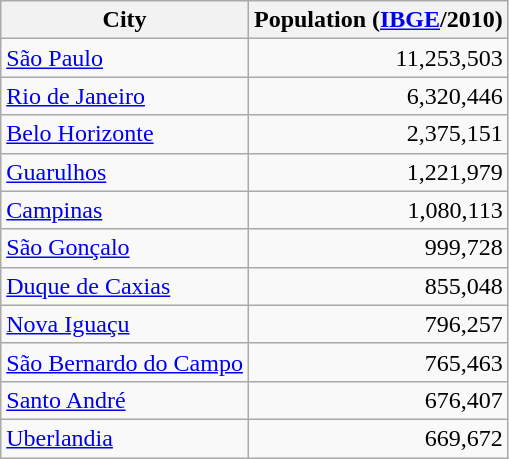<table class="wikitable">
<tr>
<th>City</th>
<th>Population (<a href='#'>IBGE</a>/2010)</th>
</tr>
<tr>
<td> <a href='#'>São Paulo</a></td>
<td align=right>11,253,503</td>
</tr>
<tr>
<td> <a href='#'>Rio de Janeiro</a></td>
<td align=right>6,320,446</td>
</tr>
<tr>
<td> <a href='#'>Belo Horizonte</a></td>
<td align=right>2,375,151</td>
</tr>
<tr>
<td> <a href='#'>Guarulhos</a></td>
<td align=right>1,221,979</td>
</tr>
<tr>
<td> <a href='#'>Campinas</a></td>
<td align=right>1,080,113</td>
</tr>
<tr>
<td> <a href='#'>São Gonçalo</a></td>
<td align=right>999,728</td>
</tr>
<tr>
<td> <a href='#'>Duque de Caxias</a></td>
<td align=right>855,048</td>
</tr>
<tr>
<td> <a href='#'>Nova Iguaçu</a></td>
<td align=right>796,257</td>
</tr>
<tr>
<td> <a href='#'>São Bernardo do Campo</a></td>
<td align=right>765,463</td>
</tr>
<tr>
<td> <a href='#'>Santo André</a></td>
<td align=right>676,407</td>
</tr>
<tr>
<td> <a href='#'>Uberlandia</a></td>
<td align=right>669,672</td>
</tr>
</table>
